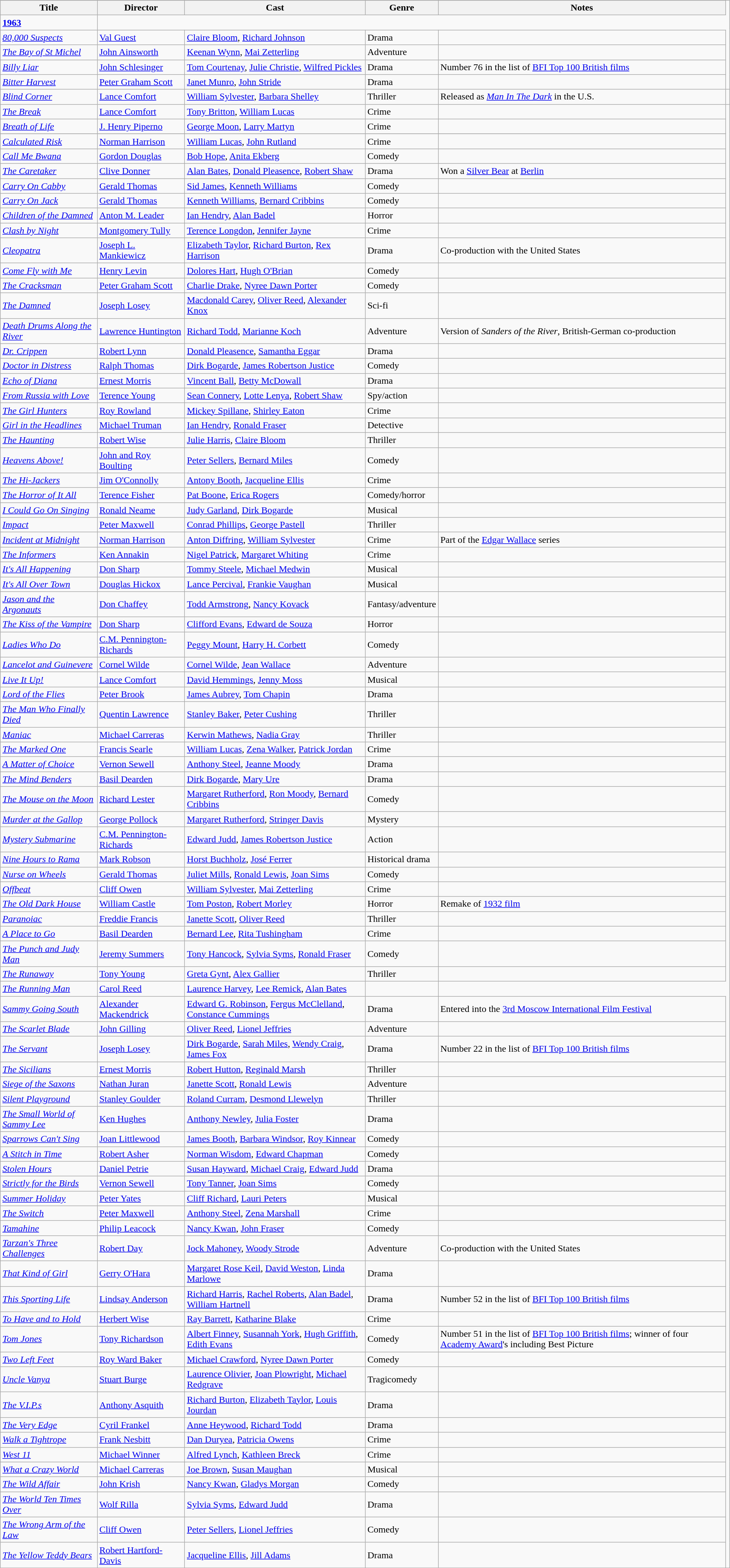<table class="wikitable">
<tr>
</tr>
<tr>
<th>Title</th>
<th>Director</th>
<th>Cast</th>
<th>Genre</th>
<th>Notes</th>
</tr>
<tr>
<td><strong><a href='#'>1963</a></strong></td>
</tr>
<tr>
<td><em><a href='#'>80,000 Suspects</a></em></td>
<td><a href='#'>Val Guest</a></td>
<td><a href='#'>Claire Bloom</a>, <a href='#'>Richard Johnson</a></td>
<td>Drama</td>
<td></td>
</tr>
<tr>
<td><em><a href='#'>The Bay of St Michel</a></em></td>
<td><a href='#'>John Ainsworth</a></td>
<td><a href='#'>Keenan Wynn</a>, <a href='#'>Mai Zetterling</a></td>
<td>Adventure</td>
<td></td>
</tr>
<tr>
<td><em><a href='#'>Billy Liar</a></em></td>
<td><a href='#'>John Schlesinger</a></td>
<td><a href='#'>Tom Courtenay</a>, <a href='#'>Julie Christie</a>, <a href='#'>Wilfred Pickles</a></td>
<td>Drama</td>
<td>Number 76 in the list of <a href='#'>BFI Top 100 British films</a></td>
</tr>
<tr>
<td><em><a href='#'>Bitter Harvest</a></em></td>
<td><a href='#'>Peter Graham Scott</a></td>
<td><a href='#'>Janet Munro</a>, <a href='#'>John Stride</a></td>
<td>Drama</td>
<td></td>
</tr>
<tr>
<td><em><a href='#'>Blind Corner</a></em></td>
<td><a href='#'>Lance Comfort</a></td>
<td><a href='#'>William Sylvester</a>, <a href='#'>Barbara Shelley</a></td>
<td>Thriller</td>
<td>Released as <em><a href='#'>Man In The Dark</a></em> in the U.S.</td>
<td></td>
</tr>
<tr>
<td><em><a href='#'>The Break</a></em></td>
<td><a href='#'>Lance Comfort</a></td>
<td><a href='#'>Tony Britton</a>, <a href='#'>William Lucas</a></td>
<td>Crime</td>
<td></td>
</tr>
<tr>
<td><em><a href='#'>Breath of Life</a></em></td>
<td><a href='#'>J. Henry Piperno</a></td>
<td><a href='#'>George Moon</a>, <a href='#'>Larry Martyn</a></td>
<td>Crime</td>
<td></td>
</tr>
<tr>
</tr>
<tr>
</tr>
<tr>
<td><em><a href='#'>Calculated Risk</a></em></td>
<td><a href='#'>Norman Harrison</a></td>
<td><a href='#'>William Lucas</a>, <a href='#'>John Rutland</a></td>
<td>Crime</td>
<td></td>
</tr>
<tr>
<td><em><a href='#'>Call Me Bwana</a></em></td>
<td><a href='#'>Gordon Douglas</a></td>
<td><a href='#'>Bob Hope</a>, <a href='#'>Anita Ekberg</a></td>
<td>Comedy</td>
<td></td>
</tr>
<tr>
<td><em><a href='#'>The Caretaker</a></em></td>
<td><a href='#'>Clive Donner</a></td>
<td><a href='#'>Alan Bates</a>, <a href='#'>Donald Pleasence</a>, <a href='#'>Robert Shaw</a></td>
<td>Drama</td>
<td>Won a <a href='#'>Silver Bear</a> at <a href='#'>Berlin</a></td>
</tr>
<tr>
<td><em><a href='#'>Carry On Cabby</a></em></td>
<td><a href='#'>Gerald Thomas</a></td>
<td><a href='#'>Sid James</a>, <a href='#'>Kenneth Williams</a></td>
<td>Comedy</td>
<td></td>
</tr>
<tr>
<td><em><a href='#'>Carry On Jack</a></em></td>
<td><a href='#'>Gerald Thomas</a></td>
<td><a href='#'>Kenneth Williams</a>, <a href='#'>Bernard Cribbins</a></td>
<td>Comedy</td>
<td></td>
</tr>
<tr>
<td><em><a href='#'>Children of the Damned</a></em></td>
<td><a href='#'>Anton M. Leader</a></td>
<td><a href='#'>Ian Hendry</a>, <a href='#'>Alan Badel</a></td>
<td>Horror</td>
<td></td>
</tr>
<tr>
<td><em><a href='#'>Clash by Night</a></em></td>
<td><a href='#'>Montgomery Tully</a></td>
<td><a href='#'>Terence Longdon</a>, <a href='#'>Jennifer Jayne</a></td>
<td>Crime</td>
<td></td>
</tr>
<tr>
<td><em><a href='#'>Cleopatra</a></em></td>
<td><a href='#'>Joseph L. Mankiewicz</a></td>
<td><a href='#'>Elizabeth Taylor</a>, <a href='#'>Richard Burton</a>, <a href='#'>Rex Harrison</a></td>
<td>Drama</td>
<td>Co-production with the United States</td>
</tr>
<tr>
<td><em><a href='#'>Come Fly with Me</a></em></td>
<td><a href='#'>Henry Levin</a></td>
<td><a href='#'>Dolores Hart</a>, <a href='#'>Hugh O'Brian</a></td>
<td>Comedy</td>
<td></td>
</tr>
<tr>
<td><em><a href='#'>The Cracksman</a></em></td>
<td><a href='#'>Peter Graham Scott</a></td>
<td><a href='#'>Charlie Drake</a>, <a href='#'>Nyree Dawn Porter</a></td>
<td>Comedy</td>
<td></td>
</tr>
<tr>
<td><em><a href='#'>The Damned</a></em></td>
<td><a href='#'>Joseph Losey</a></td>
<td><a href='#'>Macdonald Carey</a>, <a href='#'>Oliver Reed</a>, <a href='#'>Alexander Knox</a></td>
<td>Sci-fi</td>
<td></td>
</tr>
<tr>
<td><em><a href='#'>Death Drums Along the River</a></em></td>
<td><a href='#'>Lawrence Huntington</a></td>
<td><a href='#'>Richard Todd</a>, <a href='#'>Marianne Koch</a></td>
<td>Adventure</td>
<td>Version of <em>Sanders of the River</em>, British-German co-production</td>
</tr>
<tr>
<td><em><a href='#'>Dr. Crippen</a></em></td>
<td><a href='#'>Robert Lynn</a></td>
<td><a href='#'>Donald Pleasence</a>, <a href='#'>Samantha Eggar</a></td>
<td>Drama</td>
<td></td>
</tr>
<tr>
<td><em><a href='#'>Doctor in Distress</a></em></td>
<td><a href='#'>Ralph Thomas</a></td>
<td><a href='#'>Dirk Bogarde</a>, <a href='#'>James Robertson Justice</a></td>
<td>Comedy</td>
<td></td>
</tr>
<tr>
<td><em><a href='#'>Echo of Diana</a></em></td>
<td><a href='#'>Ernest Morris</a></td>
<td><a href='#'>Vincent Ball</a>, <a href='#'>Betty McDowall</a></td>
<td>Drama</td>
<td></td>
</tr>
<tr>
<td><em><a href='#'>From Russia with Love</a></em></td>
<td><a href='#'>Terence Young</a></td>
<td><a href='#'>Sean Connery</a>, <a href='#'>Lotte Lenya</a>, <a href='#'>Robert Shaw</a></td>
<td>Spy/action</td>
<td></td>
</tr>
<tr>
<td><em><a href='#'>The Girl Hunters</a></em></td>
<td><a href='#'>Roy Rowland</a></td>
<td><a href='#'>Mickey Spillane</a>, <a href='#'>Shirley Eaton</a></td>
<td>Crime</td>
<td></td>
</tr>
<tr>
<td><em><a href='#'>Girl in the Headlines</a></em></td>
<td><a href='#'>Michael Truman</a></td>
<td><a href='#'>Ian Hendry</a>, <a href='#'>Ronald Fraser</a></td>
<td>Detective</td>
<td></td>
</tr>
<tr>
<td><em><a href='#'>The Haunting</a></em></td>
<td><a href='#'>Robert Wise</a></td>
<td><a href='#'>Julie Harris</a>, <a href='#'>Claire Bloom</a></td>
<td>Thriller</td>
<td></td>
</tr>
<tr>
<td><em><a href='#'>Heavens Above!</a></em></td>
<td><a href='#'>John and Roy Boulting</a></td>
<td><a href='#'>Peter Sellers</a>, <a href='#'>Bernard Miles</a></td>
<td>Comedy</td>
<td></td>
</tr>
<tr>
<td><em><a href='#'>The Hi-Jackers</a></em></td>
<td><a href='#'>Jim O'Connolly</a></td>
<td><a href='#'>Antony Booth</a>, <a href='#'>Jacqueline Ellis</a></td>
<td>Crime</td>
<td></td>
</tr>
<tr>
<td><em><a href='#'>The Horror of It All</a></em></td>
<td><a href='#'>Terence Fisher</a></td>
<td><a href='#'>Pat Boone</a>, <a href='#'>Erica Rogers</a></td>
<td>Comedy/horror</td>
<td></td>
</tr>
<tr>
<td><em><a href='#'>I Could Go On Singing</a></em></td>
<td><a href='#'>Ronald Neame</a></td>
<td><a href='#'>Judy Garland</a>, <a href='#'>Dirk Bogarde</a></td>
<td>Musical</td>
<td></td>
</tr>
<tr>
<td><em><a href='#'>Impact</a></em></td>
<td><a href='#'>Peter Maxwell</a></td>
<td><a href='#'>Conrad Phillips</a>, <a href='#'>George Pastell</a></td>
<td>Thriller</td>
<td></td>
</tr>
<tr>
<td><em><a href='#'>Incident at Midnight</a></em></td>
<td><a href='#'>Norman Harrison</a></td>
<td><a href='#'>Anton Diffring</a>, <a href='#'>William Sylvester</a></td>
<td>Crime</td>
<td>Part of the <a href='#'>Edgar Wallace</a> series</td>
</tr>
<tr>
<td><em><a href='#'>The Informers</a></em></td>
<td><a href='#'>Ken Annakin</a></td>
<td><a href='#'>Nigel Patrick</a>, <a href='#'>Margaret Whiting</a></td>
<td>Crime</td>
<td></td>
</tr>
<tr>
<td><em><a href='#'>It's All Happening</a></em></td>
<td><a href='#'>Don Sharp</a></td>
<td><a href='#'>Tommy Steele</a>, <a href='#'>Michael Medwin</a></td>
<td>Musical</td>
<td></td>
</tr>
<tr>
<td><em><a href='#'>It's All Over Town</a></em></td>
<td><a href='#'>Douglas Hickox</a></td>
<td><a href='#'>Lance Percival</a>, <a href='#'>Frankie Vaughan</a></td>
<td>Musical</td>
<td></td>
</tr>
<tr>
<td><em><a href='#'>Jason and the Argonauts</a></em></td>
<td><a href='#'>Don Chaffey</a></td>
<td><a href='#'>Todd Armstrong</a>, <a href='#'>Nancy Kovack</a></td>
<td>Fantasy/adventure</td>
<td></td>
</tr>
<tr>
<td><em><a href='#'>The Kiss of the Vampire</a></em></td>
<td><a href='#'>Don Sharp</a></td>
<td><a href='#'>Clifford Evans</a>, <a href='#'>Edward de Souza</a></td>
<td>Horror</td>
<td></td>
</tr>
<tr>
<td><em><a href='#'>Ladies Who Do</a></em></td>
<td><a href='#'>C.M. Pennington-Richards</a></td>
<td><a href='#'>Peggy Mount</a>, <a href='#'>Harry H. Corbett</a></td>
<td>Comedy</td>
<td></td>
</tr>
<tr>
<td><em><a href='#'>Lancelot and Guinevere</a></em></td>
<td><a href='#'>Cornel Wilde</a></td>
<td><a href='#'>Cornel Wilde</a>, <a href='#'>Jean Wallace</a></td>
<td>Adventure</td>
<td></td>
</tr>
<tr>
<td><em><a href='#'>Live It Up!</a></em></td>
<td><a href='#'>Lance Comfort</a></td>
<td><a href='#'>David Hemmings</a>, <a href='#'>Jenny Moss</a></td>
<td>Musical</td>
<td></td>
</tr>
<tr>
<td><em><a href='#'>Lord of the Flies</a></em></td>
<td><a href='#'>Peter Brook</a></td>
<td><a href='#'>James Aubrey</a>, <a href='#'>Tom Chapin</a></td>
<td>Drama</td>
<td></td>
</tr>
<tr>
<td><em><a href='#'>The Man Who Finally Died</a></em></td>
<td><a href='#'>Quentin Lawrence</a></td>
<td><a href='#'>Stanley Baker</a>, <a href='#'>Peter Cushing</a></td>
<td>Thriller</td>
<td></td>
</tr>
<tr>
<td><em><a href='#'>Maniac</a></em></td>
<td><a href='#'>Michael Carreras</a></td>
<td><a href='#'>Kerwin Mathews</a>, <a href='#'>Nadia Gray</a></td>
<td>Thriller</td>
<td></td>
</tr>
<tr>
<td><em><a href='#'>The Marked One</a></em></td>
<td><a href='#'>Francis Searle</a></td>
<td><a href='#'>William Lucas</a>, <a href='#'>Zena Walker</a>, <a href='#'>Patrick Jordan</a></td>
<td>Crime</td>
<td></td>
</tr>
<tr>
<td><em><a href='#'>A Matter of Choice</a></em></td>
<td><a href='#'>Vernon Sewell</a></td>
<td><a href='#'>Anthony Steel</a>, <a href='#'>Jeanne Moody</a></td>
<td>Drama</td>
<td></td>
</tr>
<tr>
<td><em><a href='#'>The Mind Benders</a></em></td>
<td><a href='#'>Basil Dearden</a></td>
<td><a href='#'>Dirk Bogarde</a>, <a href='#'>Mary Ure</a></td>
<td>Drama</td>
<td></td>
</tr>
<tr>
<td><em><a href='#'>The Mouse on the Moon</a></em></td>
<td><a href='#'>Richard Lester</a></td>
<td><a href='#'>Margaret Rutherford</a>, <a href='#'>Ron Moody</a>, <a href='#'>Bernard Cribbins</a></td>
<td>Comedy</td>
<td></td>
</tr>
<tr>
<td><em><a href='#'>Murder at the Gallop</a></em></td>
<td><a href='#'>George Pollock</a></td>
<td><a href='#'>Margaret Rutherford</a>, <a href='#'>Stringer Davis</a></td>
<td>Mystery</td>
<td></td>
</tr>
<tr>
<td><em><a href='#'>Mystery Submarine</a></em></td>
<td><a href='#'>C.M. Pennington-Richards</a></td>
<td><a href='#'>Edward Judd</a>, <a href='#'>James Robertson Justice</a></td>
<td>Action</td>
<td></td>
</tr>
<tr>
<td><em><a href='#'>Nine Hours to Rama</a></em></td>
<td><a href='#'>Mark Robson</a></td>
<td><a href='#'>Horst Buchholz</a>, <a href='#'>José Ferrer</a></td>
<td>Historical drama</td>
<td></td>
</tr>
<tr>
<td><em><a href='#'>Nurse on Wheels</a></em></td>
<td><a href='#'>Gerald Thomas</a></td>
<td><a href='#'>Juliet Mills</a>, <a href='#'>Ronald Lewis</a>, <a href='#'>Joan Sims</a></td>
<td>Comedy</td>
<td></td>
</tr>
<tr>
<td><em><a href='#'>Offbeat</a></em></td>
<td><a href='#'>Cliff Owen</a></td>
<td><a href='#'>William Sylvester</a>, <a href='#'>Mai Zetterling</a></td>
<td>Crime</td>
<td></td>
</tr>
<tr>
<td><em><a href='#'>The Old Dark House</a></em></td>
<td><a href='#'>William Castle</a></td>
<td><a href='#'>Tom Poston</a>, <a href='#'>Robert Morley</a></td>
<td>Horror</td>
<td>Remake of <a href='#'>1932 film</a></td>
</tr>
<tr>
<td><em><a href='#'>Paranoiac</a></em></td>
<td><a href='#'>Freddie Francis</a></td>
<td><a href='#'>Janette Scott</a>, <a href='#'>Oliver Reed</a></td>
<td>Thriller</td>
<td></td>
</tr>
<tr>
<td><em><a href='#'>A Place to Go</a></em></td>
<td><a href='#'>Basil Dearden</a></td>
<td><a href='#'>Bernard Lee</a>, <a href='#'>Rita Tushingham</a></td>
<td>Crime</td>
<td></td>
</tr>
<tr>
<td><em><a href='#'>The Punch and Judy Man</a></em></td>
<td><a href='#'>Jeremy Summers</a></td>
<td><a href='#'>Tony Hancock</a>, <a href='#'>Sylvia Syms</a>, <a href='#'>Ronald Fraser</a></td>
<td>Comedy</td>
<td></td>
</tr>
<tr>
<td><em><a href='#'>The Runaway</a></em></td>
<td><a href='#'>Tony Young</a></td>
<td><a href='#'>Greta Gynt</a>, <a href='#'>Alex Gallier</a></td>
<td>Thriller</td>
<td></td>
</tr>
<tr>
<td><em><a href='#'>The Running Man</a></em></td>
<td><a href='#'>Carol Reed</a></td>
<td><a href='#'>Laurence Harvey</a>, <a href='#'>Lee Remick</a>, <a href='#'>Alan Bates</a></td>
<td Drama></td>
</tr>
<tr>
<td><em><a href='#'>Sammy Going South</a></em></td>
<td><a href='#'>Alexander Mackendrick</a></td>
<td><a href='#'>Edward G. Robinson</a>, <a href='#'>Fergus McClelland</a>, <a href='#'>Constance Cummings</a></td>
<td>Drama</td>
<td>Entered into the <a href='#'>3rd Moscow International Film Festival</a></td>
</tr>
<tr>
<td><em><a href='#'>The Scarlet Blade</a></em></td>
<td><a href='#'>John Gilling</a></td>
<td><a href='#'>Oliver Reed</a>, <a href='#'>Lionel Jeffries</a></td>
<td>Adventure</td>
<td></td>
</tr>
<tr>
<td><em><a href='#'>The Servant</a></em></td>
<td><a href='#'>Joseph Losey</a></td>
<td><a href='#'>Dirk Bogarde</a>, <a href='#'>Sarah Miles</a>, <a href='#'>Wendy Craig</a>, <a href='#'>James Fox</a></td>
<td>Drama</td>
<td>Number 22 in the list of <a href='#'>BFI Top 100 British films</a></td>
</tr>
<tr>
<td><em><a href='#'>The Sicilians</a></em></td>
<td><a href='#'>Ernest Morris</a></td>
<td><a href='#'>Robert Hutton</a>, <a href='#'>Reginald Marsh</a></td>
<td>Thriller</td>
<td></td>
</tr>
<tr>
<td><em><a href='#'>Siege of the Saxons</a></em></td>
<td><a href='#'>Nathan Juran</a></td>
<td><a href='#'>Janette Scott</a>, <a href='#'>Ronald Lewis</a></td>
<td>Adventure</td>
<td></td>
</tr>
<tr>
<td><em><a href='#'>Silent Playground</a></em></td>
<td><a href='#'>Stanley Goulder</a></td>
<td><a href='#'>Roland Curram</a>, <a href='#'>Desmond Llewelyn</a></td>
<td>Thriller</td>
<td></td>
</tr>
<tr>
<td><em><a href='#'>The Small World of Sammy Lee</a></em></td>
<td><a href='#'>Ken Hughes</a></td>
<td><a href='#'>Anthony Newley</a>, <a href='#'>Julia Foster</a></td>
<td>Drama</td>
<td></td>
</tr>
<tr>
<td><em><a href='#'>Sparrows Can't Sing</a></em></td>
<td><a href='#'>Joan Littlewood</a></td>
<td><a href='#'>James Booth</a>, <a href='#'>Barbara Windsor</a>, <a href='#'>Roy Kinnear</a></td>
<td>Comedy</td>
<td></td>
</tr>
<tr>
<td><em><a href='#'>A Stitch in Time</a></em></td>
<td><a href='#'>Robert Asher</a></td>
<td><a href='#'>Norman Wisdom</a>, <a href='#'>Edward Chapman</a></td>
<td>Comedy</td>
<td></td>
</tr>
<tr>
<td><em><a href='#'>Stolen Hours</a></em></td>
<td><a href='#'>Daniel Petrie</a></td>
<td><a href='#'>Susan Hayward</a>, <a href='#'>Michael Craig</a>, <a href='#'>Edward Judd</a></td>
<td>Drama</td>
<td></td>
</tr>
<tr>
<td><em><a href='#'>Strictly for the Birds</a></em></td>
<td><a href='#'>Vernon Sewell</a></td>
<td><a href='#'>Tony Tanner</a>, <a href='#'>Joan Sims</a></td>
<td>Comedy</td>
<td></td>
</tr>
<tr>
<td><em><a href='#'>Summer Holiday</a></em></td>
<td><a href='#'>Peter Yates</a></td>
<td><a href='#'>Cliff Richard</a>, <a href='#'>Lauri Peters</a></td>
<td>Musical</td>
<td></td>
</tr>
<tr>
<td><em><a href='#'>The Switch</a></em></td>
<td><a href='#'>Peter Maxwell</a></td>
<td><a href='#'>Anthony Steel</a>, <a href='#'>Zena Marshall</a></td>
<td>Crime</td>
<td></td>
</tr>
<tr>
<td><em><a href='#'>Tamahine</a></em></td>
<td><a href='#'>Philip Leacock</a></td>
<td><a href='#'>Nancy Kwan</a>, <a href='#'>John Fraser</a></td>
<td>Comedy</td>
<td></td>
</tr>
<tr>
<td><em><a href='#'>Tarzan's Three Challenges</a></em></td>
<td><a href='#'>Robert Day</a></td>
<td><a href='#'>Jock Mahoney</a>, <a href='#'>Woody Strode</a></td>
<td>Adventure</td>
<td>Co-production with the United States</td>
</tr>
<tr>
<td><em><a href='#'>That Kind of Girl</a></em></td>
<td><a href='#'>Gerry O'Hara</a></td>
<td><a href='#'>Margaret Rose Keil</a>, <a href='#'>David Weston</a>, <a href='#'>Linda Marlowe</a></td>
<td>Drama</td>
<td></td>
</tr>
<tr>
<td><em><a href='#'>This Sporting Life</a></em></td>
<td><a href='#'>Lindsay Anderson</a></td>
<td><a href='#'>Richard Harris</a>, <a href='#'>Rachel Roberts</a>, <a href='#'>Alan Badel</a>, <a href='#'>William Hartnell</a></td>
<td>Drama</td>
<td>Number 52 in the list of <a href='#'>BFI Top 100 British films</a></td>
</tr>
<tr>
<td><em><a href='#'>To Have and to Hold</a></em></td>
<td><a href='#'>Herbert Wise</a></td>
<td><a href='#'>Ray Barrett</a>, <a href='#'>Katharine Blake</a></td>
<td>Crime</td>
<td></td>
</tr>
<tr>
<td><em><a href='#'>Tom Jones</a></em></td>
<td><a href='#'>Tony Richardson</a></td>
<td><a href='#'>Albert Finney</a>, <a href='#'>Susannah York</a>, <a href='#'>Hugh Griffith</a>, <a href='#'>Edith Evans</a></td>
<td>Comedy</td>
<td>Number 51 in the list of <a href='#'>BFI Top 100 British films</a>; winner of four <a href='#'>Academy Award</a>'s including Best Picture</td>
</tr>
<tr>
<td><em><a href='#'>Two Left Feet</a></em></td>
<td><a href='#'>Roy Ward Baker</a></td>
<td><a href='#'>Michael Crawford</a>, <a href='#'>Nyree Dawn Porter</a></td>
<td>Comedy</td>
<td></td>
</tr>
<tr>
<td><em><a href='#'>Uncle Vanya</a></em></td>
<td><a href='#'>Stuart Burge</a></td>
<td><a href='#'>Laurence Olivier</a>, <a href='#'>Joan Plowright</a>, <a href='#'>Michael Redgrave</a></td>
<td>Tragicomedy</td>
<td></td>
</tr>
<tr>
<td><em><a href='#'>The V.I.P.s</a></em></td>
<td><a href='#'>Anthony Asquith</a></td>
<td><a href='#'>Richard Burton</a>, <a href='#'>Elizabeth Taylor</a>, <a href='#'>Louis Jourdan</a></td>
<td>Drama</td>
<td></td>
</tr>
<tr>
<td><em><a href='#'>The Very Edge</a></em></td>
<td><a href='#'>Cyril Frankel</a></td>
<td><a href='#'>Anne Heywood</a>, <a href='#'>Richard Todd</a></td>
<td>Drama</td>
<td></td>
</tr>
<tr>
<td><em><a href='#'>Walk a Tightrope</a></em></td>
<td><a href='#'>Frank Nesbitt</a></td>
<td><a href='#'>Dan Duryea</a>, <a href='#'>Patricia Owens</a></td>
<td>Crime</td>
<td></td>
</tr>
<tr>
<td><em><a href='#'>West 11</a></em></td>
<td><a href='#'>Michael Winner</a></td>
<td><a href='#'>Alfred Lynch</a>, <a href='#'>Kathleen Breck</a></td>
<td>Crime</td>
<td></td>
</tr>
<tr>
<td><em><a href='#'>What a Crazy World</a></em></td>
<td><a href='#'>Michael Carreras</a></td>
<td><a href='#'>Joe Brown</a>, <a href='#'>Susan Maughan</a></td>
<td>Musical</td>
<td></td>
</tr>
<tr>
<td><em><a href='#'>The Wild Affair</a></em></td>
<td><a href='#'>John Krish</a></td>
<td><a href='#'>Nancy Kwan</a>, <a href='#'>Gladys Morgan</a></td>
<td>Comedy</td>
<td></td>
</tr>
<tr>
<td><em><a href='#'>The World Ten Times Over</a></em></td>
<td><a href='#'>Wolf Rilla</a></td>
<td><a href='#'>Sylvia Syms</a>, <a href='#'>Edward Judd</a></td>
<td>Drama</td>
<td></td>
</tr>
<tr>
<td><em><a href='#'>The Wrong Arm of the Law</a></em></td>
<td><a href='#'>Cliff Owen</a></td>
<td><a href='#'>Peter Sellers</a>, <a href='#'>Lionel Jeffries</a></td>
<td>Comedy</td>
<td></td>
</tr>
<tr>
<td><em><a href='#'>The Yellow Teddy Bears</a></em></td>
<td><a href='#'>Robert Hartford-Davis</a></td>
<td><a href='#'>Jacqueline Ellis</a>, <a href='#'>Jill Adams</a></td>
<td>Drama</td>
<td></td>
</tr>
<tr>
</tr>
</table>
